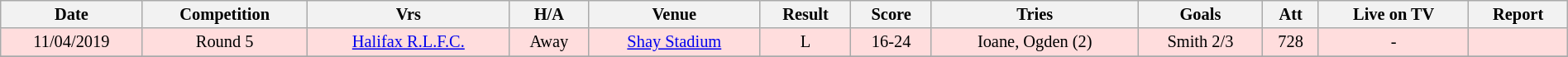<table class="wikitable" style="font-size:85%;" width="100%">
<tr>
<th>Date</th>
<th>Competition</th>
<th>Vrs</th>
<th>H/A</th>
<th>Venue</th>
<th>Result</th>
<th>Score</th>
<th>Tries</th>
<th>Goals</th>
<th>Att</th>
<th>Live on TV</th>
<th>Report</th>
</tr>
<tr style="background:#ffdddd;" width=20 | >
<td align=center>11/04/2019</td>
<td align=center>Round 5</td>
<td align=center><a href='#'>Halifax R.L.F.C.</a></td>
<td align=center>Away</td>
<td align=center><a href='#'>Shay Stadium</a></td>
<td align=center>L</td>
<td align=center>16-24</td>
<td align=center>Ioane, Ogden (2)</td>
<td align=center>Smith 2/3</td>
<td align=center>728</td>
<td align=center>-</td>
<td align=center> </td>
</tr>
<tr>
</tr>
</table>
